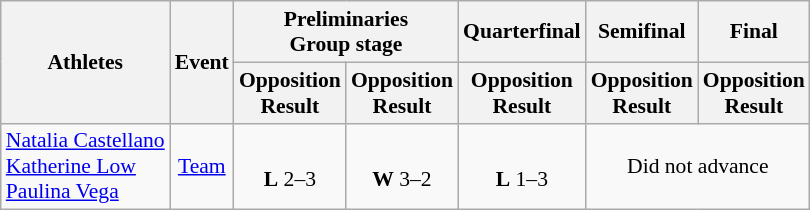<table class="wikitable" border="1" style="font-size:90%">
<tr>
<th rowspan=2>Athletes</th>
<th rowspan=2>Event</th>
<th colspan=2>Preliminaries<br>Group stage</th>
<th>Quarterfinal</th>
<th>Semifinal</th>
<th>Final</th>
</tr>
<tr>
<th>Opposition<br>Result</th>
<th>Opposition<br>Result</th>
<th>Opposition<br>Result</th>
<th>Opposition<br>Result</th>
<th>Opposition<br>Result</th>
</tr>
<tr>
<td><a href='#'>Natalia Castellano</a><br><a href='#'>Katherine Low</a><br><a href='#'>Paulina Vega</a></td>
<td align=center><a href='#'>Team</a></td>
<td align=center><br><strong>L</strong> 2–3</td>
<td align=center><br><strong>W</strong> 3–2</td>
<td align=center><br><strong>L</strong> 1–3</td>
<td align=center colspan=2>Did not advance</td>
</tr>
</table>
